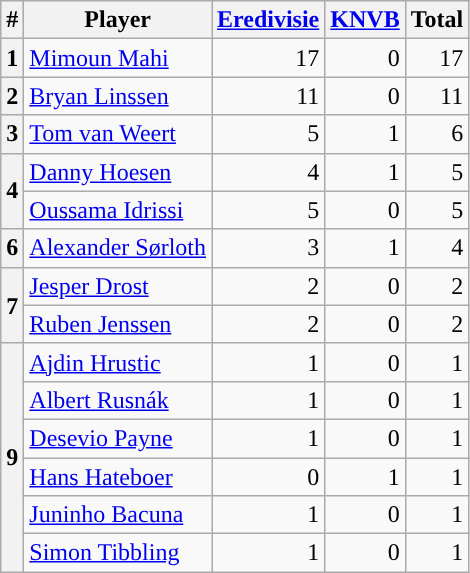<table class="wikitable" style="text-align:right;">
<tr>
<th>#</th>
<th>Player</th>
<th><a href='#'>Eredivisie</a></th>
<th><a href='#'>KNVB</a></th>
<th>Total</th>
</tr>
<tr>
<th align=center>1</th>
<td align=left> <a href='#'>Mimoun Mahi</a></td>
<td>17</td>
<td>0</td>
<td>17</td>
</tr>
<tr>
<th align=center>2</th>
<td align=left> <a href='#'>Bryan Linssen</a></td>
<td>11</td>
<td>0</td>
<td>11</td>
</tr>
<tr>
<th align=center>3</th>
<td align=left> <a href='#'>Tom van Weert</a></td>
<td>5</td>
<td>1</td>
<td>6</td>
</tr>
<tr>
<th rowspan=2 align=center>4</th>
<td align=left> <a href='#'>Danny Hoesen</a></td>
<td>4</td>
<td>1</td>
<td>5</td>
</tr>
<tr>
<td align=left> <a href='#'>Oussama Idrissi</a></td>
<td>5</td>
<td>0</td>
<td>5</td>
</tr>
<tr>
<th align=center>6</th>
<td align=left> <a href='#'>Alexander Sørloth</a></td>
<td>3</td>
<td>1</td>
<td>4</td>
</tr>
<tr>
<th rowspan=2 align=center>7</th>
<td align=left> <a href='#'>Jesper Drost</a></td>
<td>2</td>
<td>0</td>
<td>2</td>
</tr>
<tr>
<td align=left> <a href='#'>Ruben Jenssen</a></td>
<td>2</td>
<td>0</td>
<td>2</td>
</tr>
<tr>
<th rowspan=6 align=center>9</th>
<td align=left> <a href='#'>Ajdin Hrustic</a></td>
<td>1</td>
<td>0</td>
<td>1</td>
</tr>
<tr>
<td align=left> <a href='#'>Albert Rusnák</a></td>
<td>1</td>
<td>0</td>
<td>1</td>
</tr>
<tr>
<td align=left> <a href='#'>Desevio Payne</a></td>
<td>1</td>
<td>0</td>
<td>1</td>
</tr>
<tr>
<td align=left> <a href='#'>Hans Hateboer</a></td>
<td>0</td>
<td>1</td>
<td>1</td>
</tr>
<tr>
<td align=left> <a href='#'>Juninho Bacuna</a></td>
<td>1</td>
<td>0</td>
<td>1</td>
</tr>
<tr>
<td align=left> <a href='#'>Simon Tibbling</a></td>
<td>1</td>
<td>0</td>
<td>1</td>
</tr>
</table>
